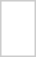<table style="margin:1em; padding:0.5em; border:1px solid #ccc;" align=right>
<tr style="font-size:85%; line-height:14px;">
<td><br>








</td>
</tr>
</table>
